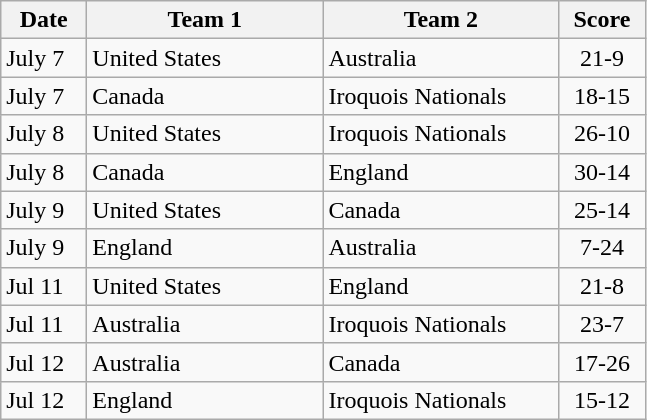<table class="wikitable" style="font-size: 100%">
<tr>
<th width=50>Date</th>
<th width=150>Team 1</th>
<th width=150>Team 2</th>
<th width=50>Score</th>
</tr>
<tr>
<td>July 7</td>
<td>United States</td>
<td>Australia</td>
<td align=center>21-9</td>
</tr>
<tr>
<td>July 7</td>
<td>Canada</td>
<td>Iroquois Nationals</td>
<td align=center>18-15</td>
</tr>
<tr>
<td>July 8</td>
<td>United States</td>
<td>Iroquois Nationals</td>
<td align=center>26-10</td>
</tr>
<tr>
<td>July 8</td>
<td>Canada</td>
<td>England</td>
<td align=center>30-14</td>
</tr>
<tr>
<td>July 9</td>
<td>United States</td>
<td>Canada</td>
<td align=center>25-14</td>
</tr>
<tr>
<td>July 9</td>
<td>England</td>
<td>Australia</td>
<td align=center>7-24</td>
</tr>
<tr>
<td>Jul 11</td>
<td>United States</td>
<td>England</td>
<td align=center>21-8</td>
</tr>
<tr>
<td>Jul 11</td>
<td>Australia</td>
<td>Iroquois Nationals</td>
<td align=center>23-7</td>
</tr>
<tr>
<td>Jul 12</td>
<td>Australia</td>
<td>Canada</td>
<td align=center>17-26</td>
</tr>
<tr>
<td>Jul 12</td>
<td>England</td>
<td>Iroquois Nationals</td>
<td align=center>15-12</td>
</tr>
</table>
